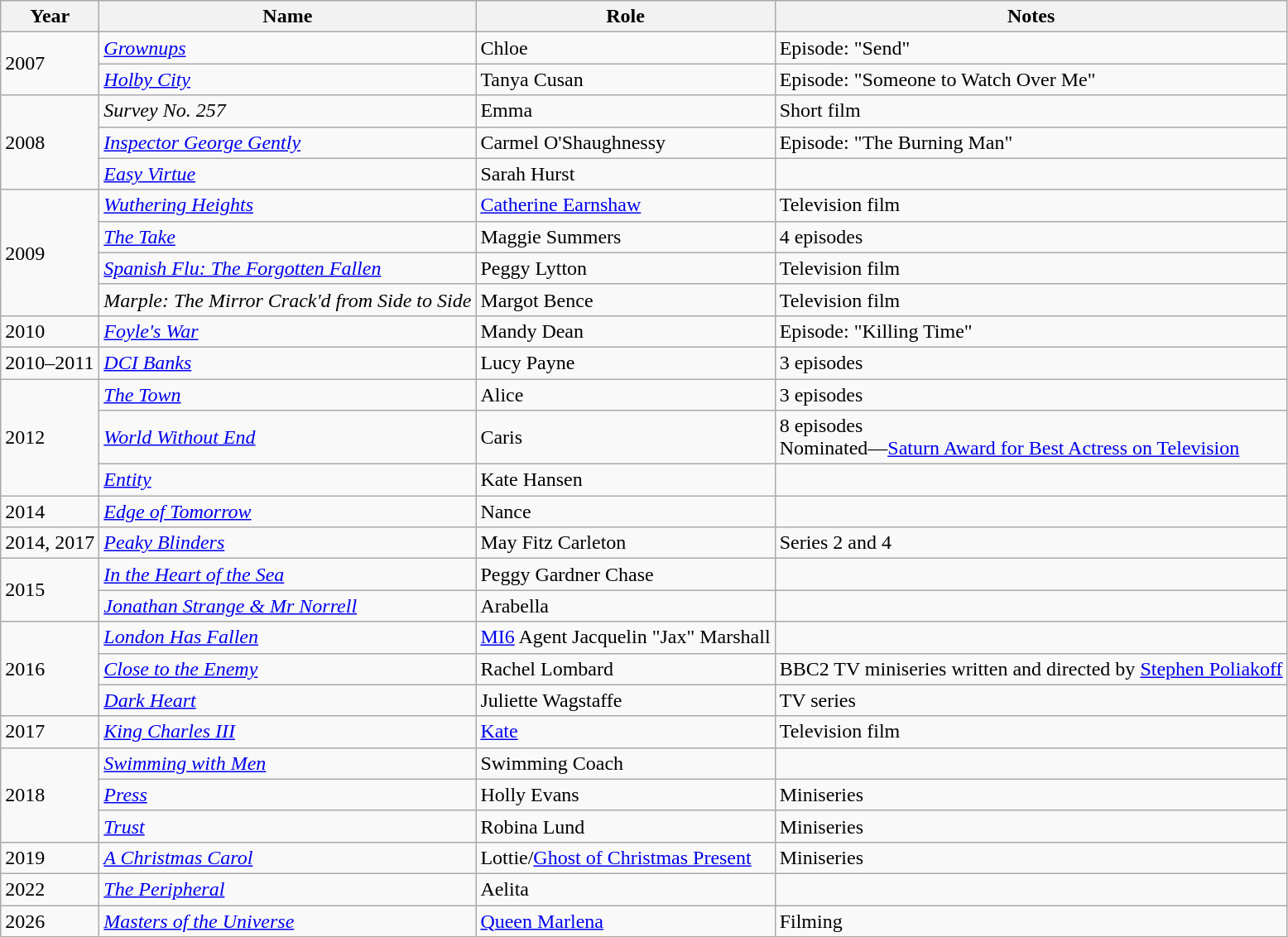<table class="wikitable sortable">
<tr>
<th>Year</th>
<th>Name</th>
<th>Role</th>
<th>Notes</th>
</tr>
<tr>
<td rowspan="2">2007</td>
<td><em><a href='#'>Grownups</a></em></td>
<td>Chloe</td>
<td>Episode: "Send"</td>
</tr>
<tr>
<td><em><a href='#'>Holby City</a></em></td>
<td>Tanya Cusan</td>
<td>Episode: "Someone to Watch Over Me"</td>
</tr>
<tr>
<td rowspan="3">2008</td>
<td><em>Survey No. 257</em></td>
<td>Emma</td>
<td>Short film</td>
</tr>
<tr>
<td><em><a href='#'>Inspector George Gently</a></em></td>
<td>Carmel O'Shaughnessy</td>
<td>Episode: "The Burning Man"</td>
</tr>
<tr>
<td><em><a href='#'>Easy Virtue</a></em></td>
<td>Sarah Hurst</td>
<td></td>
</tr>
<tr>
<td rowspan="4">2009</td>
<td><em><a href='#'>Wuthering Heights</a></em></td>
<td><a href='#'>Catherine Earnshaw</a></td>
<td>Television film</td>
</tr>
<tr>
<td><em><a href='#'>The Take</a></em></td>
<td>Maggie Summers</td>
<td>4 episodes</td>
</tr>
<tr>
<td><em><a href='#'>Spanish Flu: The Forgotten Fallen</a></em></td>
<td>Peggy Lytton</td>
<td>Television film</td>
</tr>
<tr>
<td><em>Marple: The Mirror Crack'd from Side to Side</em></td>
<td>Margot Bence</td>
<td>Television film</td>
</tr>
<tr>
<td>2010</td>
<td><em><a href='#'>Foyle's War</a></em></td>
<td>Mandy Dean</td>
<td>Episode: "Killing Time"</td>
</tr>
<tr>
<td>2010–2011</td>
<td><em><a href='#'>DCI Banks</a></em></td>
<td>Lucy Payne</td>
<td>3 episodes</td>
</tr>
<tr>
<td rowspan="3">2012</td>
<td><em><a href='#'>The Town</a></em></td>
<td>Alice</td>
<td>3 episodes</td>
</tr>
<tr>
<td><em><a href='#'>World Without End</a></em></td>
<td>Caris</td>
<td>8 episodes<br>Nominated—<a href='#'>Saturn Award for Best Actress on Television</a></td>
</tr>
<tr>
<td><em><a href='#'>Entity</a></em></td>
<td>Kate Hansen</td>
<td></td>
</tr>
<tr>
<td>2014</td>
<td><em><a href='#'>Edge of Tomorrow</a></em></td>
<td>Nance</td>
<td></td>
</tr>
<tr>
<td>2014, 2017</td>
<td><em><a href='#'>Peaky Blinders</a></em></td>
<td>May Fitz Carleton</td>
<td>Series 2 and 4</td>
</tr>
<tr>
<td rowspan="2">2015</td>
<td><em><a href='#'>In the Heart of the Sea</a></em></td>
<td>Peggy Gardner Chase</td>
<td></td>
</tr>
<tr>
<td><em><a href='#'>Jonathan Strange & Mr Norrell</a></em></td>
<td>Arabella</td>
<td></td>
</tr>
<tr>
<td rowspan="3">2016</td>
<td><em><a href='#'>London Has Fallen</a></em></td>
<td><a href='#'>MI6</a> Agent Jacquelin "Jax" Marshall</td>
<td></td>
</tr>
<tr>
<td><em><a href='#'>Close to the Enemy</a></em></td>
<td>Rachel Lombard</td>
<td>BBC2 TV miniseries written and directed by <a href='#'>Stephen Poliakoff</a></td>
</tr>
<tr>
<td><em><a href='#'>Dark Heart</a></em></td>
<td>Juliette Wagstaffe</td>
<td>TV series</td>
</tr>
<tr>
<td>2017</td>
<td><em><a href='#'>King Charles III</a></em></td>
<td><a href='#'>Kate</a></td>
<td>Television film</td>
</tr>
<tr>
<td rowspan="3">2018</td>
<td><em><a href='#'>Swimming with Men</a></em></td>
<td>Swimming Coach</td>
<td></td>
</tr>
<tr>
<td><em><a href='#'>Press</a></em></td>
<td>Holly Evans</td>
<td>Miniseries</td>
</tr>
<tr>
<td><em><a href='#'>Trust</a></em></td>
<td>Robina Lund</td>
<td>Miniseries</td>
</tr>
<tr>
<td>2019</td>
<td><em><a href='#'>A Christmas Carol</a></em></td>
<td>Lottie/<a href='#'>Ghost of Christmas Present</a></td>
<td>Miniseries</td>
</tr>
<tr>
<td>2022</td>
<td><em><a href='#'>The Peripheral</a></em></td>
<td>Aelita</td>
<td></td>
</tr>
<tr>
<td>2026</td>
<td><em><a href='#'>Masters of the Universe</a></em></td>
<td><a href='#'>Queen Marlena</a></td>
<td>Filming</td>
</tr>
</table>
